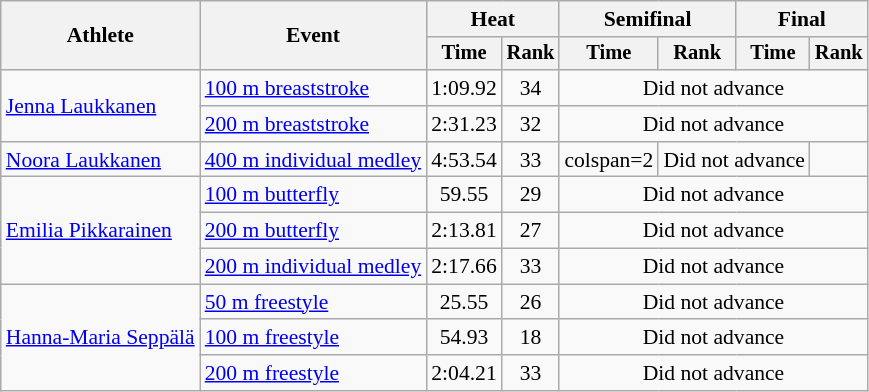<table class=wikitable style="font-size:90%">
<tr>
<th rowspan=2>Athlete</th>
<th rowspan=2>Event</th>
<th colspan="2">Heat</th>
<th colspan="2">Semifinal</th>
<th colspan="2">Final</th>
</tr>
<tr style="font-size:95%">
<th>Time</th>
<th>Rank</th>
<th>Time</th>
<th>Rank</th>
<th>Time</th>
<th>Rank</th>
</tr>
<tr align=center>
<td align=left rowspan=2><a href='#'>Jenna Laukkanen</a></td>
<td align=left><a href='#'>100 m breaststroke</a></td>
<td>1:09.92</td>
<td>34</td>
<td colspan=4>Did not advance</td>
</tr>
<tr align=center>
<td align=left><a href='#'>200 m breaststroke</a></td>
<td>2:31.23</td>
<td>32</td>
<td colspan=4>Did not advance</td>
</tr>
<tr align=center>
<td align=left><a href='#'>Noora Laukkanen</a></td>
<td align=left><a href='#'>400 m individual medley</a></td>
<td>4:53.54</td>
<td>33</td>
<td>colspan=2 </td>
<td colspan=2>Did not advance</td>
</tr>
<tr align=center>
<td align=left rowspan=3><a href='#'>Emilia Pikkarainen</a></td>
<td align=left><a href='#'>100 m butterfly</a></td>
<td>59.55</td>
<td>29</td>
<td colspan=4>Did not advance</td>
</tr>
<tr align=center>
<td align=left><a href='#'>200 m butterfly</a></td>
<td>2:13.81</td>
<td>27</td>
<td colspan=4>Did not advance</td>
</tr>
<tr align=center>
<td align=left><a href='#'>200 m individual medley</a></td>
<td>2:17.66</td>
<td>33</td>
<td colspan=4>Did not advance</td>
</tr>
<tr align=center>
<td align=left rowspan=3><a href='#'>Hanna-Maria Seppälä</a></td>
<td align=left><a href='#'>50 m freestyle</a></td>
<td>25.55</td>
<td>26</td>
<td colspan=4>Did not advance</td>
</tr>
<tr align=center>
<td align=left><a href='#'>100 m freestyle</a></td>
<td>54.93</td>
<td>18</td>
<td colspan=4>Did not advance</td>
</tr>
<tr align=center>
<td align=left><a href='#'>200 m freestyle</a></td>
<td>2:04.21</td>
<td>33</td>
<td colspan=4>Did not advance</td>
</tr>
</table>
